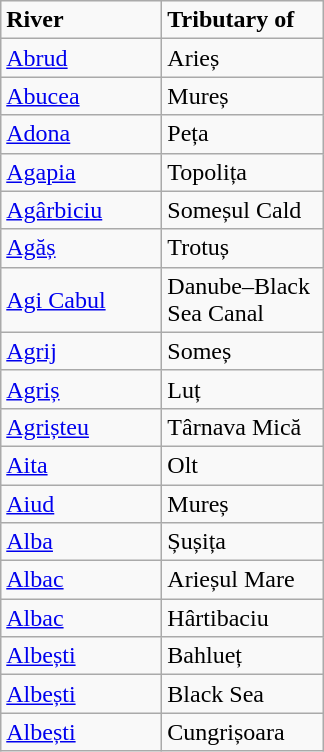<table class="wikitable">
<tr>
<td width="100pt"><strong>River</strong></td>
<td width="100pt"><strong>Tributary of</strong></td>
</tr>
<tr>
<td><a href='#'>Abrud</a></td>
<td>Arieș</td>
</tr>
<tr>
<td><a href='#'>Abucea</a></td>
<td>Mureș</td>
</tr>
<tr>
<td><a href='#'>Adona</a></td>
<td>Peța</td>
</tr>
<tr>
<td><a href='#'>Agapia</a></td>
<td>Topolița</td>
</tr>
<tr>
<td><a href='#'>Agârbiciu</a></td>
<td>Someșul Cald</td>
</tr>
<tr>
<td><a href='#'>Agăș</a></td>
<td>Trotuș</td>
</tr>
<tr>
<td><a href='#'>Agi Cabul</a></td>
<td>Danube–Black Sea Canal</td>
</tr>
<tr>
<td><a href='#'>Agrij</a></td>
<td>Someș</td>
</tr>
<tr>
<td><a href='#'>Agriș</a></td>
<td>Luț</td>
</tr>
<tr>
<td><a href='#'>Agrișteu</a></td>
<td>Târnava Mică</td>
</tr>
<tr>
<td><a href='#'>Aita</a></td>
<td>Olt</td>
</tr>
<tr>
<td><a href='#'>Aiud</a></td>
<td>Mureș</td>
</tr>
<tr>
<td><a href='#'>Alba</a></td>
<td>Șușița</td>
</tr>
<tr>
<td><a href='#'>Albac</a></td>
<td>Arieșul Mare</td>
</tr>
<tr>
<td><a href='#'>Albac</a></td>
<td>Hârtibaciu</td>
</tr>
<tr>
<td><a href='#'>Albești</a></td>
<td>Bahlueț</td>
</tr>
<tr>
<td><a href='#'>Albești</a></td>
<td>Black Sea</td>
</tr>
<tr>
<td><a href='#'>Albești</a></td>
<td>Cungrișoara</td>
</tr>
</table>
